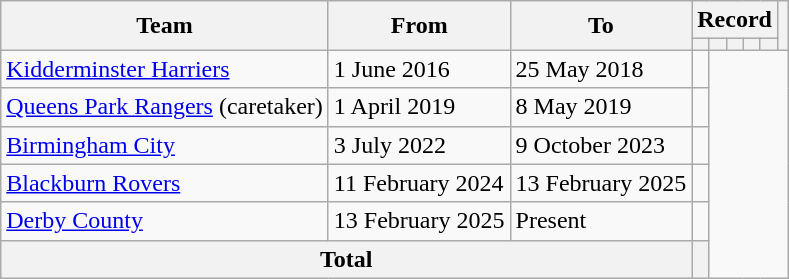<table class=wikitable style="text-align: left">
<tr>
<th rowspan=2>Team</th>
<th rowspan=2>From</th>
<th rowspan=2>To</th>
<th colspan=5>Record</th>
<th rowspan=2></th>
</tr>
<tr>
<th></th>
<th></th>
<th></th>
<th></th>
<th></th>
</tr>
<tr>
<td><a href='#'>Kidderminster Harriers</a></td>
<td>1 June 2016</td>
<td>25 May 2018<br></td>
<td></td>
</tr>
<tr>
<td><a href='#'>Queens Park Rangers</a> (caretaker)</td>
<td>1 April 2019</td>
<td>8 May 2019<br></td>
<td style="text-align: center";></td>
</tr>
<tr>
<td><a href='#'>Birmingham City</a></td>
<td>3 July 2022</td>
<td>9 October 2023<br></td>
<td style="text-align: center";></td>
</tr>
<tr>
<td><a href='#'>Blackburn Rovers</a></td>
<td>11 February 2024</td>
<td>13 February 2025<br></td>
<td style="text-align: center";></td>
</tr>
<tr>
<td><a href='#'>Derby County</a></td>
<td>13 February 2025</td>
<td>Present<br></td>
<td style="text-align: center";></td>
</tr>
<tr>
<th colspan=3>Total<br></th>
<th></th>
</tr>
</table>
